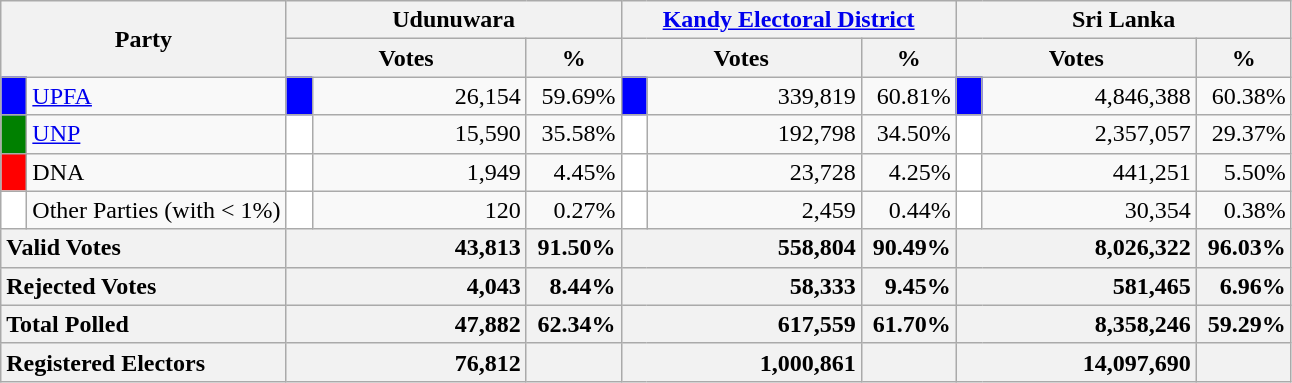<table class="wikitable">
<tr>
<th colspan="2" width="144px"rowspan="2">Party</th>
<th colspan="3" width="216px">Udunuwara</th>
<th colspan="3" width="216px"><a href='#'>Kandy Electoral District</a></th>
<th colspan="3" width="216px">Sri Lanka</th>
</tr>
<tr>
<th colspan="2" width="144px">Votes</th>
<th>%</th>
<th colspan="2" width="144px">Votes</th>
<th>%</th>
<th colspan="2" width="144px">Votes</th>
<th>%</th>
</tr>
<tr>
<td style="background-color:blue;" width="10px"></td>
<td style="text-align:left;"><a href='#'>UPFA</a></td>
<td style="background-color:blue;" width="10px"></td>
<td style="text-align:right;">26,154</td>
<td style="text-align:right;">59.69%</td>
<td style="background-color:blue;" width="10px"></td>
<td style="text-align:right;">339,819</td>
<td style="text-align:right;">60.81%</td>
<td style="background-color:blue;" width="10px"></td>
<td style="text-align:right;">4,846,388</td>
<td style="text-align:right;">60.38%</td>
</tr>
<tr>
<td style="background-color:green;" width="10px"></td>
<td style="text-align:left;"><a href='#'>UNP</a></td>
<td style="background-color:white;" width="10px"></td>
<td style="text-align:right;">15,590</td>
<td style="text-align:right;">35.58%</td>
<td style="background-color:white;" width="10px"></td>
<td style="text-align:right;">192,798</td>
<td style="text-align:right;">34.50%</td>
<td style="background-color:white;" width="10px"></td>
<td style="text-align:right;">2,357,057</td>
<td style="text-align:right;">29.37%</td>
</tr>
<tr>
<td style="background-color:red;" width="10px"></td>
<td style="text-align:left;">DNA</td>
<td style="background-color:white;" width="10px"></td>
<td style="text-align:right;">1,949</td>
<td style="text-align:right;">4.45%</td>
<td style="background-color:white;" width="10px"></td>
<td style="text-align:right;">23,728</td>
<td style="text-align:right;">4.25%</td>
<td style="background-color:white;" width="10px"></td>
<td style="text-align:right;">441,251</td>
<td style="text-align:right;">5.50%</td>
</tr>
<tr>
<td style="background-color:white;" width="10px"></td>
<td style="text-align:left;">Other Parties (with < 1%)</td>
<td style="background-color:white;" width="10px"></td>
<td style="text-align:right;">120</td>
<td style="text-align:right;">0.27%</td>
<td style="background-color:white;" width="10px"></td>
<td style="text-align:right;">2,459</td>
<td style="text-align:right;">0.44%</td>
<td style="background-color:white;" width="10px"></td>
<td style="text-align:right;">30,354</td>
<td style="text-align:right;">0.38%</td>
</tr>
<tr>
<th colspan="2" width="144px"style="text-align:left;">Valid Votes</th>
<th style="text-align:right;"colspan="2" width="144px">43,813</th>
<th style="text-align:right;">91.50%</th>
<th style="text-align:right;"colspan="2" width="144px">558,804</th>
<th style="text-align:right;">90.49%</th>
<th style="text-align:right;"colspan="2" width="144px">8,026,322</th>
<th style="text-align:right;">96.03%</th>
</tr>
<tr>
<th colspan="2" width="144px"style="text-align:left;">Rejected Votes</th>
<th style="text-align:right;"colspan="2" width="144px">4,043</th>
<th style="text-align:right;">8.44%</th>
<th style="text-align:right;"colspan="2" width="144px">58,333</th>
<th style="text-align:right;">9.45%</th>
<th style="text-align:right;"colspan="2" width="144px">581,465</th>
<th style="text-align:right;">6.96%</th>
</tr>
<tr>
<th colspan="2" width="144px"style="text-align:left;">Total Polled</th>
<th style="text-align:right;"colspan="2" width="144px">47,882</th>
<th style="text-align:right;">62.34%</th>
<th style="text-align:right;"colspan="2" width="144px">617,559</th>
<th style="text-align:right;">61.70%</th>
<th style="text-align:right;"colspan="2" width="144px">8,358,246</th>
<th style="text-align:right;">59.29%</th>
</tr>
<tr>
<th colspan="2" width="144px"style="text-align:left;">Registered Electors</th>
<th style="text-align:right;"colspan="2" width="144px">76,812</th>
<th></th>
<th style="text-align:right;"colspan="2" width="144px">1,000,861</th>
<th></th>
<th style="text-align:right;"colspan="2" width="144px">14,097,690</th>
<th></th>
</tr>
</table>
